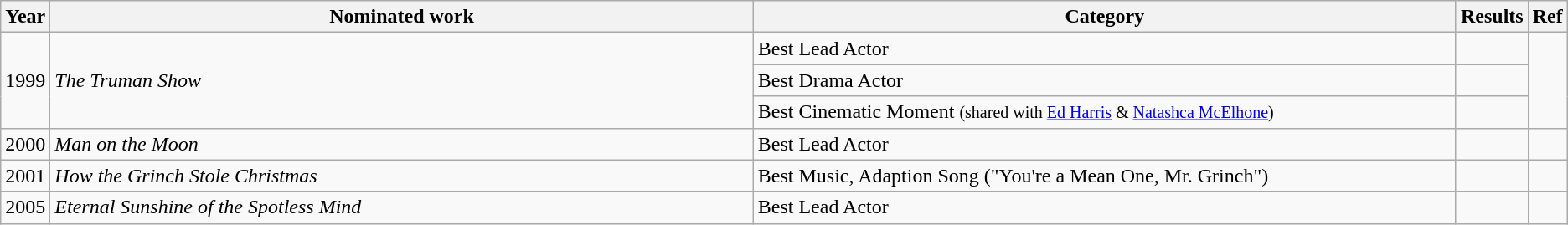<table class="wikitable">
<tr>
<th scope="col" style="width:1em;">Year</th>
<th scope="col" style="width:35em;">Nominated work</th>
<th scope="col" style="width:35em;">Category</th>
<th scope="col" style="width:1em;">Results</th>
<th scope="col" style="width:1em;">Ref</th>
</tr>
<tr>
<td rowspan="3">1999</td>
<td rowspan="3"><em>The Truman Show</em></td>
<td>Best Lead Actor</td>
<td></td>
<td rowspan="3"></td>
</tr>
<tr>
<td>Best Drama Actor</td>
<td></td>
</tr>
<tr>
<td>Best Cinematic Moment <small>(shared with <a href='#'>Ed Harris</a> & <a href='#'>Natashca McElhone</a>)</small></td>
<td></td>
</tr>
<tr>
<td>2000</td>
<td><em>Man on the Moon</em></td>
<td>Best Lead Actor</td>
<td></td>
<td></td>
</tr>
<tr>
<td>2001</td>
<td><em>How the Grinch Stole Christmas</em></td>
<td>Best Music, Adaption Song ("You're a Mean One, Mr. Grinch")</td>
<td></td>
<td></td>
</tr>
<tr>
<td>2005</td>
<td><em>Eternal Sunshine of the Spotless Mind</em></td>
<td>Best Lead Actor</td>
<td></td>
<td></td>
</tr>
</table>
